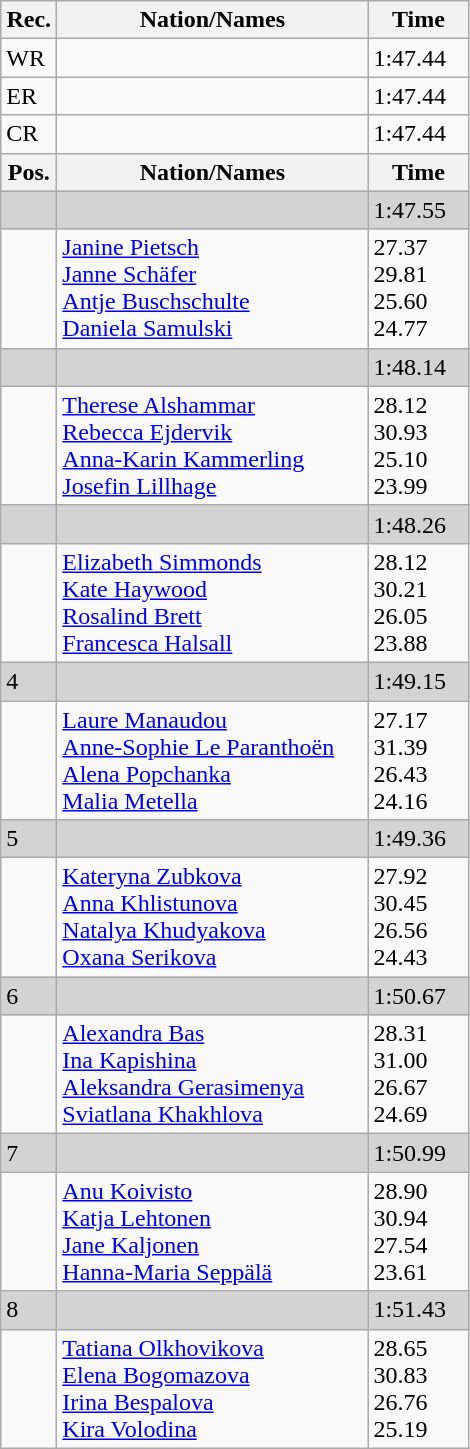<table class=wikitable>
<tr>
<th width="30">Rec.</th>
<th width="200">Nation/Names</th>
<th width="60">Time</th>
</tr>
<tr>
<td>WR</td>
<td></td>
<td>1:47.44</td>
</tr>
<tr>
<td>ER</td>
<td></td>
<td>1:47.44</td>
</tr>
<tr>
<td>CR</td>
<td></td>
<td>1:47.44</td>
</tr>
<tr>
<th>Pos.</th>
<th>Nation/Names</th>
<th>Time</th>
</tr>
<tr bgcolor="lightgrey">
<td></td>
<td></td>
<td>1:47.55</td>
</tr>
<tr>
<td></td>
<td><a href='#'>Janine Pietsch</a><br><a href='#'>Janne Schäfer</a><br><a href='#'>Antje Buschschulte</a><br><a href='#'>Daniela Samulski</a></td>
<td>27.37<br>29.81<br>25.60<br>24.77</td>
</tr>
<tr bgcolor="lightgrey">
<td></td>
<td></td>
<td>1:48.14</td>
</tr>
<tr>
<td></td>
<td><a href='#'>Therese Alshammar</a><br><a href='#'>Rebecca Ejdervik</a><br> <a href='#'>Anna-Karin Kammerling</a><br> <a href='#'>Josefin Lillhage</a></td>
<td>28.12<br>30.93<br>25.10<br>23.99</td>
</tr>
<tr bgcolor="lightgrey">
<td></td>
<td></td>
<td>1:48.26</td>
</tr>
<tr>
<td></td>
<td><a href='#'>Elizabeth Simmonds</a><br><a href='#'>Kate Haywood</a><br><a href='#'>Rosalind Brett</a><br><a href='#'>Francesca Halsall</a></td>
<td>28.12<br>30.21<br>26.05<br>23.88</td>
</tr>
<tr bgcolor="lightgrey">
<td>4</td>
<td></td>
<td>1:49.15</td>
</tr>
<tr>
<td></td>
<td><a href='#'>Laure Manaudou</a><br><a href='#'>Anne-Sophie Le Paranthoën</a><br><a href='#'>Alena Popchanka</a><br> <a href='#'>Malia Metella</a></td>
<td>27.17<br>31.39<br>26.43<br>24.16</td>
</tr>
<tr bgcolor="lightgrey">
<td>5</td>
<td></td>
<td>1:49.36</td>
</tr>
<tr>
<td></td>
<td align="left"><a href='#'>Kateryna Zubkova</a><br><a href='#'>Anna Khlistunova</a><br> <a href='#'>Natalya Khudyakova</a><br> <a href='#'>Oxana Serikova</a></td>
<td>27.92<br> 30.45<br> 26.56<br>24.43</td>
</tr>
<tr bgcolor="lightgrey">
<td>6</td>
<td></td>
<td>1:50.67</td>
</tr>
<tr>
<td></td>
<td><a href='#'>Alexandra Bas</a><br> <a href='#'>Ina Kapishina</a><br> <a href='#'>Aleksandra Gerasimenya</a><br> <a href='#'>Sviatlana Khakhlova</a></td>
<td>28.31<br>31.00<br>26.67<br>24.69</td>
</tr>
<tr bgcolor="lightgrey">
<td>7</td>
<td></td>
<td>1:50.99</td>
</tr>
<tr>
<td></td>
<td><a href='#'>Anu Koivisto</a><br> <a href='#'>Katja Lehtonen</a><br> <a href='#'>Jane Kaljonen</a><br> <a href='#'>Hanna-Maria Seppälä</a></td>
<td>28.90<br>30.94<br>27.54<br>23.61</td>
</tr>
<tr bgcolor="lightgrey">
<td>8</td>
<td></td>
<td>1:51.43</td>
</tr>
<tr>
<td></td>
<td><a href='#'>Tatiana Olkhovikova</a><br> <a href='#'>Elena Bogomazova</a><br> <a href='#'>Irina Bespalova</a><br> <a href='#'>Kira Volodina</a></td>
<td>28.65<br>30.83<br>26.76<br>25.19</td>
</tr>
</table>
